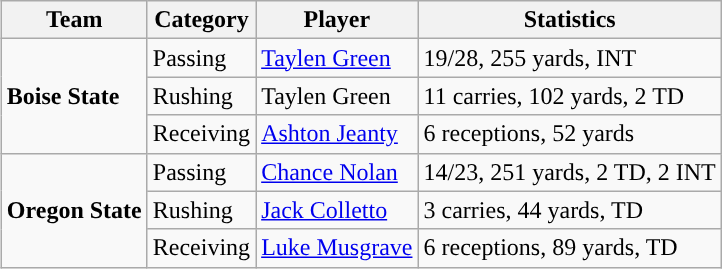<table class="wikitable" style="float: right;">
<tr>
<th>Team</th>
<th>Category</th>
<th>Player</th>
<th>Statistics</th>
</tr>
<tr>
<td rowspan=3><strong>Boise State</strong></td>
<td>Passing</td>
<td><a href='#'>Taylen Green</a></td>
<td>19/28, 255 yards, INT</td>
</tr>
<tr>
<td>Rushing</td>
<td>Taylen Green</td>
<td>11 carries, 102 yards, 2 TD</td>
</tr>
<tr>
<td>Receiving</td>
<td><a href='#'>Ashton Jeanty</a></td>
<td>6 receptions, 52 yards</td>
</tr>
<tr>
<td rowspan=3><strong>Oregon State</strong></td>
<td>Passing</td>
<td><a href='#'>Chance Nolan</a></td>
<td>14/23, 251 yards, 2 TD, 2 INT</td>
</tr>
<tr>
<td>Rushing</td>
<td><a href='#'>Jack Colletto</a></td>
<td>3 carries, 44 yards, TD</td>
</tr>
<tr>
<td>Receiving</td>
<td><a href='#'>Luke Musgrave</a></td>
<td>6 receptions, 89 yards, TD</td>
</tr>
</table>
